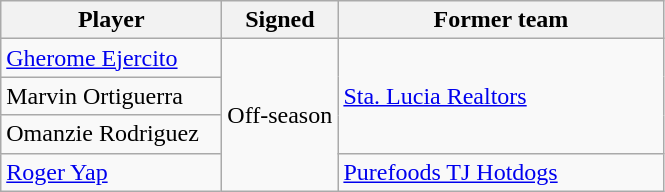<table class="wikitable sortable sortable">
<tr>
<th style="width:140px"><strong>Player</strong></th>
<th style="width:70px"><strong>Signed</strong></th>
<th style="width:210px"><strong>Former team</strong></th>
</tr>
<tr>
<td><a href='#'>Gherome Ejercito</a></td>
<td rowspan="4">Off-season</td>
<td rowspan="3"><a href='#'>Sta. Lucia Realtors</a></td>
</tr>
<tr>
<td>Marvin Ortiguerra</td>
</tr>
<tr>
<td>Omanzie Rodriguez</td>
</tr>
<tr>
<td><a href='#'>Roger Yap</a></td>
<td><a href='#'>Purefoods TJ Hotdogs</a></td>
</tr>
</table>
